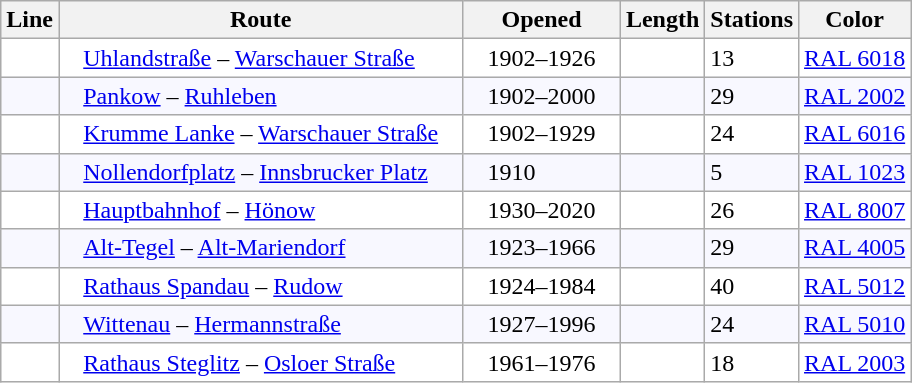<table class="wikitable sortable">
<tr>
<th>Line</th>
<th>Route</th>
<th>Opened</th>
<th>Length</th>
<th>Stations</th>
<th>Color</th>
</tr>
<tr style="background-color: #FFFFFF">
<td></td>
<td style="padding: 0.2em 1em; text-align: left"><a href='#'>Uhlandstraße</a> – <a href='#'>Warschauer Straße</a></td>
<td style="padding: 0.2em 1em;">1902–1926</td>
<td style="padding: 0.2em 1em;"></td>
<td>13</td>
<td><a href='#'>RAL 6018</a></td>
</tr>
<tr style="background-color: #F8F8FF">
<td></td>
<td style="padding: 0.2em 1em; text-align: left"><a href='#'>Pankow</a> – <a href='#'>Ruhleben</a></td>
<td style="padding: 0.2em 1em;">1902–2000</td>
<td style="padding: 0.2em 1em;"></td>
<td>29</td>
<td><a href='#'>RAL 2002</a></td>
</tr>
<tr style="background-color: #FFFFFF">
<td></td>
<td style="padding: 0.2em 1em; text-align: left"><a href='#'>Krumme Lanke</a> – <a href='#'>Warschauer Straße</a></td>
<td style="padding: 0.2em 1em;">1902–1929</td>
<td style="padding: 0.2em 1em;"></td>
<td>24</td>
<td><a href='#'>RAL 6016</a></td>
</tr>
<tr style="background-color: #F8F8FF">
<td></td>
<td style="padding: 0.2em 1em; text-align: left"><a href='#'>Nollendorfplatz</a> – <a href='#'>Innsbrucker Platz</a></td>
<td style="padding: 0.2em 1em;">1910</td>
<td style="padding: 0.2em 1em;"></td>
<td>5</td>
<td><a href='#'>RAL 1023</a></td>
</tr>
<tr style="background-color: #FFFFFF">
<td></td>
<td style="padding: 0.2em 1em; text-align: left"><a href='#'>Hauptbahnhof</a> – <a href='#'>Hönow</a></td>
<td style="padding: 0.2em 1em;">1930–2020</td>
<td style="padding: 0.2em 1em;"></td>
<td>26</td>
<td><a href='#'>RAL 8007</a></td>
</tr>
<tr style="background-color: #F8F8FF">
<td></td>
<td style="padding: 0.2em 1em; text-align: left"><a href='#'>Alt-Tegel</a> – <a href='#'>Alt-Mariendorf</a></td>
<td style="padding: 0.2em 1em;">1923–1966</td>
<td style="padding: 0.2em 1em;"></td>
<td>29</td>
<td><a href='#'>RAL 4005</a></td>
</tr>
<tr style="background-color: #FFFFFF">
<td></td>
<td style="padding: 0.2em 1em; text-align: left"><a href='#'>Rathaus Spandau</a> – <a href='#'>Rudow</a></td>
<td style="padding: 0.2em 1em;">1924–1984</td>
<td style="padding: 0.2em 1em;"></td>
<td>40</td>
<td><a href='#'>RAL 5012</a></td>
</tr>
<tr style="background-color: #F8F8FF">
<td></td>
<td style="padding: 0.2em 1em; text-align: left"><a href='#'>Wittenau</a> – <a href='#'>Hermannstraße</a></td>
<td style="padding: 0.2em 1em;">1927–1996</td>
<td style="padding: 0.2em 1em;"></td>
<td>24</td>
<td><a href='#'>RAL 5010</a></td>
</tr>
<tr style="background-color: #FFFFFF">
<td></td>
<td style="padding: 0.2em 1em; text-align: left"><a href='#'>Rathaus Steglitz</a> – <a href='#'>Osloer Straße</a></td>
<td style="padding: 0.2em 1em;">1961–1976</td>
<td style="padding: 0.2em 1em;"></td>
<td>18</td>
<td><a href='#'>RAL 2003</a></td>
</tr>
</table>
